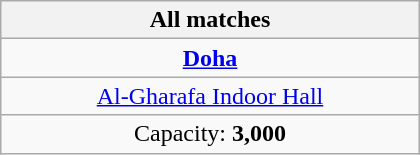<table class="wikitable" style="text-align:center" width=280>
<tr>
<th>All matches</th>
</tr>
<tr>
<td> <strong><a href='#'>Doha</a></strong></td>
</tr>
<tr>
<td><a href='#'>Al-Gharafa Indoor Hall</a></td>
</tr>
<tr>
<td>Capacity: <strong>3,000</strong></td>
</tr>
</table>
